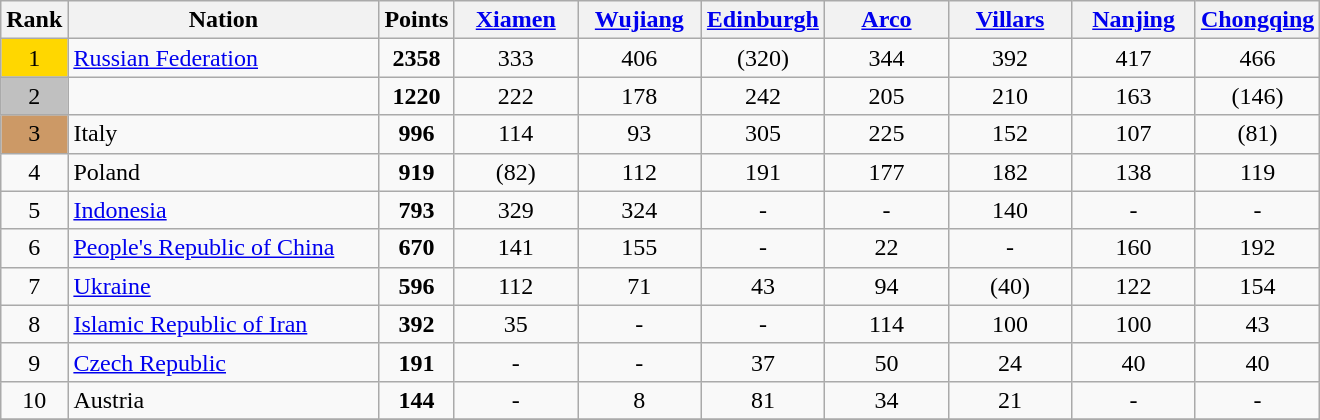<table class="wikitable sortable">
<tr>
<th>Rank</th>
<th width = "200">Nation</th>
<th data-sort-type="number">Points</th>
<th width = "75" data-sort-type="number"><a href='#'>Xiamen</a></th>
<th width = "75" data-sort-type="number"><a href='#'>Wujiang</a></th>
<th width = "75" data-sort-type="number"><a href='#'>Edinburgh</a></th>
<th width = "75" data-sort-type="number"><a href='#'>Arco</a></th>
<th width = "75" data-sort-type="number"><a href='#'>Villars</a></th>
<th width = "75" data-sort-type="number"><a href='#'>Nanjing</a></th>
<th width = "75" data-sort-type="number"><a href='#'>Chongqing</a></th>
</tr>
<tr>
<td align="center" style="background: gold">1</td>
<td> <a href='#'>Russian Federation</a></td>
<td align="center"><strong>2358</strong></td>
<td align="center">333</td>
<td align="center">406</td>
<td align="center">(320)</td>
<td align="center">344</td>
<td align="center">392</td>
<td align="center">417</td>
<td align="center">466</td>
</tr>
<tr>
<td align="center" style="background: silver">2</td>
<td></td>
<td align="center"><strong>1220</strong></td>
<td align="center">222</td>
<td align="center">178</td>
<td align="center">242</td>
<td align="center">205</td>
<td align="center">210</td>
<td align="center">163</td>
<td align="center">(146)</td>
</tr>
<tr>
<td align="center" style="background: #cc9966">3</td>
<td> Italy</td>
<td align="center"><strong>996</strong></td>
<td align="center">114</td>
<td align="center">93</td>
<td align="center">305</td>
<td align="center">225</td>
<td align="center">152</td>
<td align="center">107</td>
<td align="center">(81)</td>
</tr>
<tr>
<td align="center">4</td>
<td> Poland</td>
<td align="center"><strong>919</strong></td>
<td align="center">(82)</td>
<td align="center">112</td>
<td align="center">191</td>
<td align="center">177</td>
<td align="center">182</td>
<td align="center">138</td>
<td align="center">119</td>
</tr>
<tr>
<td align="center">5</td>
<td> <a href='#'>Indonesia</a></td>
<td align="center"><strong>793</strong></td>
<td align="center">329</td>
<td align="center">324</td>
<td align="center">-</td>
<td align="center">-</td>
<td align="center">140</td>
<td align="center">-</td>
<td align="center">-</td>
</tr>
<tr>
<td align="center">6</td>
<td> <a href='#'>People's Republic of China</a></td>
<td align="center"><strong>670</strong></td>
<td align="center">141</td>
<td align="center">155</td>
<td align="center">-</td>
<td align="center">22</td>
<td align="center">-</td>
<td align="center">160</td>
<td align="center">192</td>
</tr>
<tr>
<td align="center">7</td>
<td> <a href='#'>Ukraine</a></td>
<td align="center"><strong>596</strong></td>
<td align="center">112</td>
<td align="center">71</td>
<td align="center">43</td>
<td align="center">94</td>
<td align="center">(40)</td>
<td align="center">122</td>
<td align="center">154</td>
</tr>
<tr>
<td align="center">8</td>
<td> <a href='#'>Islamic Republic of Iran</a></td>
<td align="center"><strong>392</strong></td>
<td align="center">35</td>
<td align="center">-</td>
<td align="center">-</td>
<td align="center">114</td>
<td align="center">100</td>
<td align="center">100</td>
<td align="center">43</td>
</tr>
<tr>
<td align="center">9</td>
<td> <a href='#'>Czech Republic</a></td>
<td align="center"><strong>191</strong></td>
<td align="center">-</td>
<td align="center">-</td>
<td align="center">37</td>
<td align="center">50</td>
<td align="center">24</td>
<td align="center">40</td>
<td align="center">40</td>
</tr>
<tr>
<td align="center">10</td>
<td> Austria</td>
<td align="center"><strong>144</strong></td>
<td align="center">-</td>
<td align="center">8</td>
<td align="center">81</td>
<td align="center">34</td>
<td align="center">21</td>
<td align="center">-</td>
<td align="center">-</td>
</tr>
<tr>
</tr>
</table>
